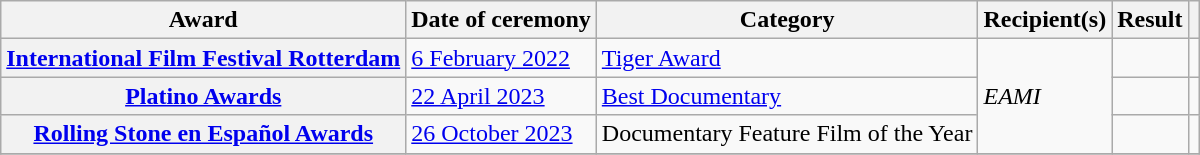<table class="wikitable sortable plainrowheaders">
<tr>
<th scope="col">Award</th>
<th scope="col">Date of ceremony</th>
<th scope="col">Category</th>
<th scope="col">Recipient(s)</th>
<th scope="col">Result</th>
<th scope="col" class="unsortable"></th>
</tr>
<tr>
<th scope="row"><a href='#'>International Film Festival Rotterdam</a></th>
<td><a href='#'>6 February 2022</a></td>
<td><a href='#'>Tiger Award</a></td>
<td rowspan="3"><em>EAMI</em></td>
<td></td>
<td></td>
</tr>
<tr>
<th scope="row"><a href='#'>Platino Awards</a></th>
<td><a href='#'>22 April 2023</a></td>
<td><a href='#'>Best Documentary</a></td>
<td></td>
<td></td>
</tr>
<tr>
<th scope="row"><a href='#'>Rolling Stone en Español Awards</a></th>
<td><a href='#'>26 October 2023</a></td>
<td>Documentary Feature Film of the Year</td>
<td></td>
<td></td>
</tr>
<tr>
</tr>
</table>
